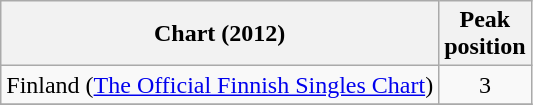<table class="wikitable">
<tr>
<th scope="col">Chart (2012)</th>
<th scope="col">Peak<br>position</th>
</tr>
<tr>
<td>Finland (<a href='#'>The Official Finnish Singles Chart</a>)</td>
<td style="text-align:center;">3</td>
</tr>
<tr>
</tr>
</table>
